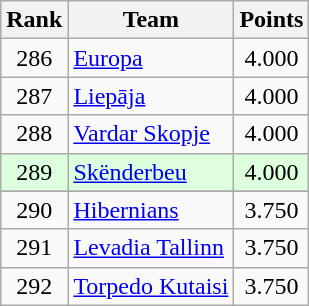<table class="wikitable" style="text-align: center;">
<tr>
<th>Rank</th>
<th>Team</th>
<th>Points</th>
</tr>
<tr>
<td>286</td>
<td align=left> <a href='#'>Europa</a></td>
<td>4.000</td>
</tr>
<tr>
<td>287</td>
<td align=left> <a href='#'>Liepāja</a></td>
<td>4.000</td>
</tr>
<tr>
<td>288</td>
<td align=left> <a href='#'>Vardar Skopje</a></td>
<td>4.000</td>
</tr>
<tr bgcolor="#ddffdd">
<td>289</td>
<td align=left> <a href='#'>Skënderbeu</a></td>
<td>4.000</td>
</tr>
<tr bgcolor="#ddffdd">
</tr>
<tr>
<td>290</td>
<td align=left> <a href='#'>Hibernians</a></td>
<td>3.750</td>
</tr>
<tr>
<td>291</td>
<td align=left> <a href='#'>Levadia Tallinn</a></td>
<td>3.750</td>
</tr>
<tr>
<td>292</td>
<td align=left> <a href='#'>Torpedo Kutaisi</a></td>
<td>3.750</td>
</tr>
</table>
